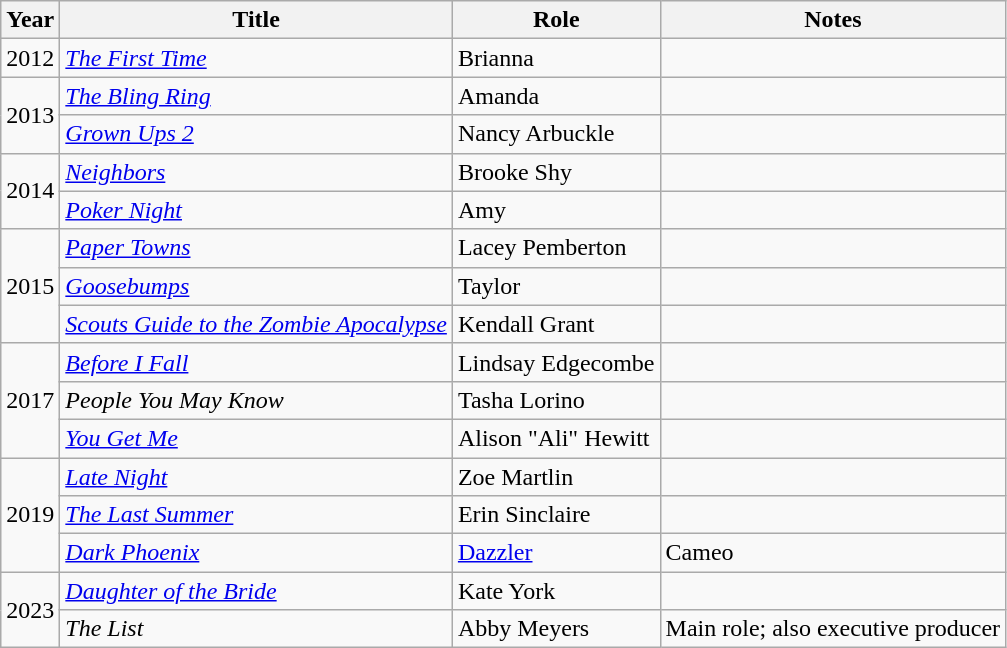<table class="wikitable sortable">
<tr>
<th>Year</th>
<th>Title</th>
<th>Role</th>
<th class="unsortable">Notes</th>
</tr>
<tr>
<td>2012</td>
<td><em><a href='#'>The First Time</a></em></td>
<td>Brianna</td>
<td></td>
</tr>
<tr>
<td rowspan=2>2013</td>
<td><em><a href='#'>The Bling Ring</a></em></td>
<td>Amanda</td>
<td></td>
</tr>
<tr>
<td><em><a href='#'>Grown Ups 2</a></em></td>
<td>Nancy Arbuckle</td>
<td></td>
</tr>
<tr>
<td rowspan=2>2014</td>
<td><em><a href='#'>Neighbors</a></em></td>
<td>Brooke Shy</td>
<td></td>
</tr>
<tr>
<td><em><a href='#'>Poker Night</a></em></td>
<td>Amy</td>
<td></td>
</tr>
<tr>
<td rowspan=3>2015</td>
<td><em><a href='#'>Paper Towns</a></em></td>
<td>Lacey Pemberton</td>
<td></td>
</tr>
<tr>
<td><em><a href='#'>Goosebumps</a></em></td>
<td>Taylor</td>
<td></td>
</tr>
<tr>
<td><em><a href='#'>Scouts Guide to the Zombie Apocalypse</a></em></td>
<td>Kendall Grant</td>
<td></td>
</tr>
<tr>
<td rowspan=3>2017</td>
<td><em><a href='#'>Before I Fall</a></em></td>
<td>Lindsay Edgecombe</td>
<td></td>
</tr>
<tr>
<td><em>People You May Know</em></td>
<td>Tasha Lorino</td>
<td></td>
</tr>
<tr>
<td><em><a href='#'>You Get Me</a></em></td>
<td>Alison "Ali" Hewitt</td>
<td></td>
</tr>
<tr>
<td rowspan=3>2019</td>
<td><em><a href='#'>Late Night</a></em></td>
<td>Zoe Martlin</td>
<td></td>
</tr>
<tr>
<td><em><a href='#'>The Last Summer</a></em></td>
<td>Erin Sinclaire</td>
<td></td>
</tr>
<tr>
<td><em><a href='#'>Dark Phoenix</a></em></td>
<td><a href='#'>Dazzler</a></td>
<td>Cameo</td>
</tr>
<tr>
<td rowspan=2>2023</td>
<td><em><a href='#'>Daughter of the Bride</a></em></td>
<td>Kate York</td>
<td></td>
</tr>
<tr>
<td><em>The List</em></td>
<td>Abby Meyers</td>
<td>Main role; also executive producer</td>
</tr>
</table>
